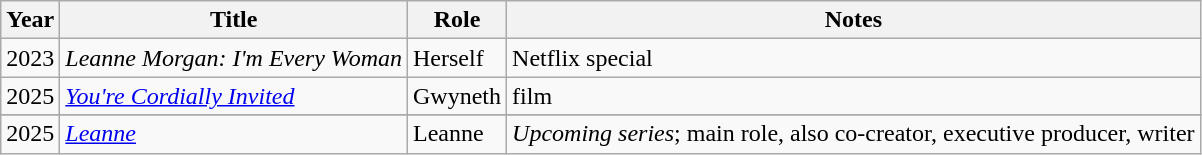<table class="wikitable">
<tr>
<th>Year</th>
<th>Title</th>
<th>Role</th>
<th>Notes</th>
</tr>
<tr>
<td>2023</td>
<td><em>Leanne Morgan: I'm Every Woman</em></td>
<td>Herself</td>
<td>Netflix special</td>
</tr>
<tr>
<td>2025</td>
<td><em><a href='#'>You're Cordially Invited</a></em></td>
<td>Gwyneth</td>
<td>film</td>
</tr>
<tr>
</tr>
<tr>
<td>2025</td>
<td><em><a href='#'>Leanne</a></em></td>
<td>Leanne</td>
<td><em>Upcoming series</em>; main role, also co-creator, executive producer, writer</td>
</tr>
</table>
